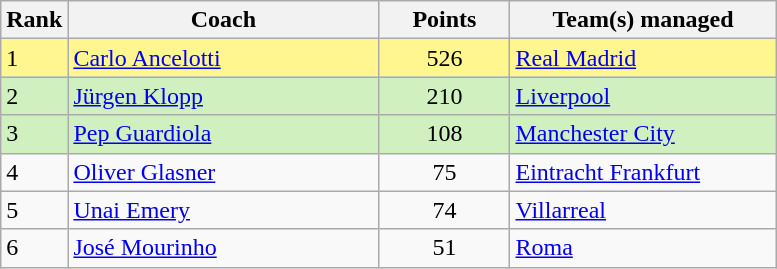<table class="wikitable">
<tr>
<th style="width:25px">Rank</th>
<th style="width:200px">Coach</th>
<th style="width:80px">Points</th>
<th style="width:170px">Team(s) managed</th>
</tr>
<tr bgcolor="#FFF68F">
<td>1</td>
<td> <a href='#'>Carlo Ancelotti</a></td>
<td style="text-align:center">526</td>
<td> <a href='#'>Real Madrid</a></td>
</tr>
<tr bgcolor="#D0F0C0">
<td>2</td>
<td> <a href='#'>Jürgen Klopp</a></td>
<td style="text-align:center">210</td>
<td> <a href='#'>Liverpool</a></td>
</tr>
<tr bgcolor="#D0F0C0">
<td>3</td>
<td> <a href='#'>Pep Guardiola</a></td>
<td style="text-align:center">108</td>
<td> <a href='#'>Manchester City</a></td>
</tr>
<tr>
<td>4</td>
<td> <a href='#'>Oliver Glasner</a></td>
<td style="text-align:center">75</td>
<td> <a href='#'>Eintracht Frankfurt</a></td>
</tr>
<tr>
<td>5</td>
<td> <a href='#'>Unai Emery</a></td>
<td style="text-align:center">74</td>
<td> <a href='#'>Villarreal</a></td>
</tr>
<tr>
<td>6</td>
<td> <a href='#'>José Mourinho</a></td>
<td style="text-align:center">51</td>
<td> <a href='#'>Roma</a></td>
</tr>
</table>
